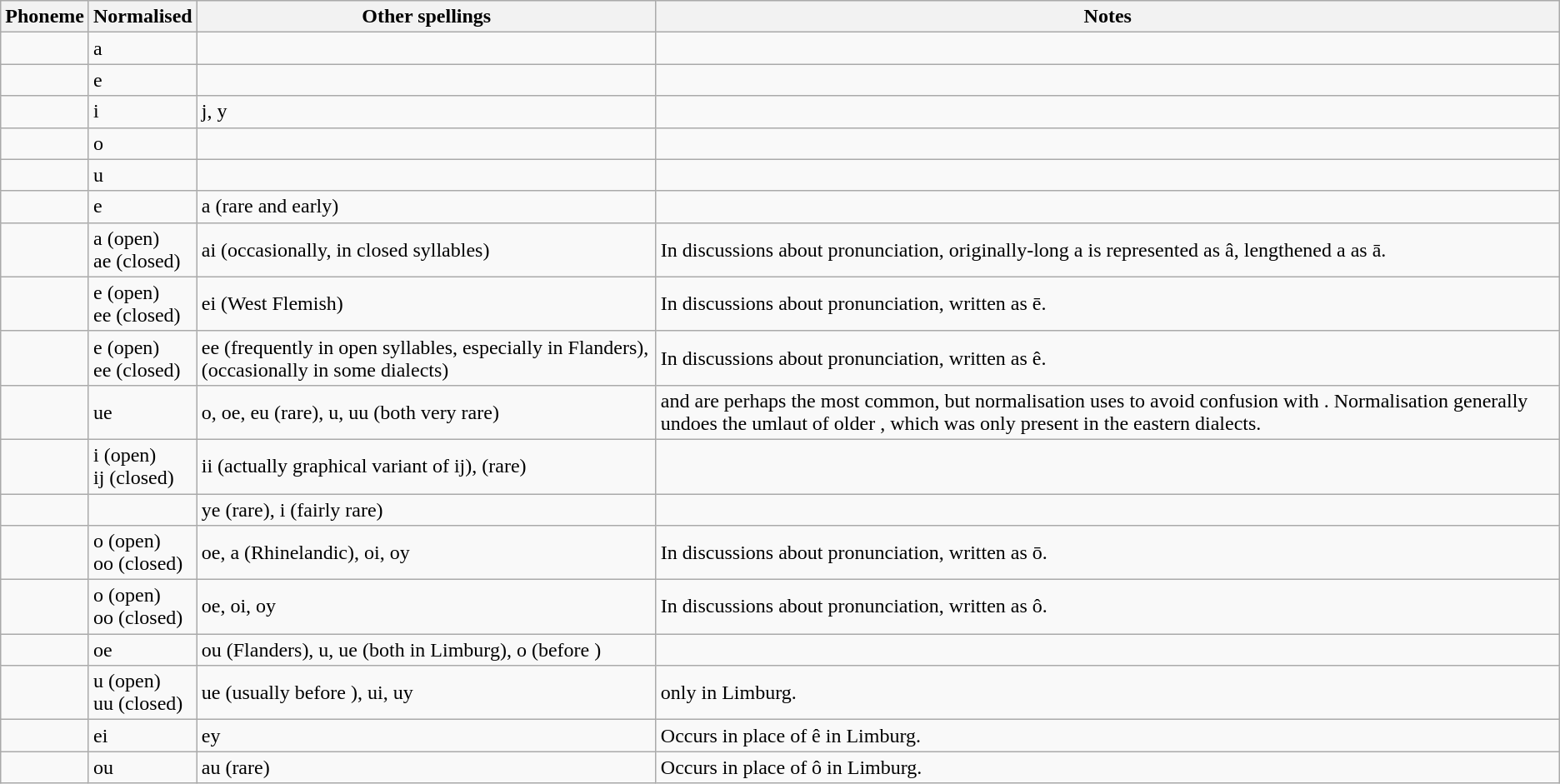<table class="wikitable">
<tr>
<th>Phoneme</th>
<th>Normalised</th>
<th>Other spellings</th>
<th>Notes</th>
</tr>
<tr>
<td></td>
<td>a</td>
<td></td>
<td></td>
</tr>
<tr>
<td></td>
<td>e</td>
<td></td>
<td></td>
</tr>
<tr>
<td></td>
<td>i</td>
<td>j, y</td>
<td></td>
</tr>
<tr>
<td></td>
<td>o</td>
<td></td>
<td></td>
</tr>
<tr>
<td></td>
<td>u</td>
<td></td>
<td></td>
</tr>
<tr>
<td></td>
<td>e</td>
<td>a (rare and early)</td>
<td></td>
</tr>
<tr>
<td></td>
<td>a (open)<br>ae (closed)</td>
<td>ai (occasionally, in closed syllables)</td>
<td>In discussions about pronunciation, originally-long a is represented as â, lengthened a as ā.</td>
</tr>
<tr>
<td></td>
<td>e (open)<br>ee (closed)</td>
<td>ei (West Flemish)</td>
<td>In discussions about pronunciation, written as ē.</td>
</tr>
<tr>
<td></td>
<td>e (open)<br>ee (closed)</td>
<td>ee (frequently in open syllables, especially in Flanders),  (occasionally in some dialects)</td>
<td>In discussions about pronunciation, written as ê.</td>
</tr>
<tr>
<td></td>
<td>ue</td>
<td>o, oe, eu (rare), u, uu (both very rare)</td>
<td> and  are perhaps the most common, but normalisation uses  to avoid confusion with . Normalisation generally undoes the umlaut of older , which was only present in the eastern dialects.</td>
</tr>
<tr>
<td></td>
<td>i (open)<br>ij (closed)</td>
<td>ii (actually graphical variant of ij),  (rare)</td>
<td></td>
</tr>
<tr>
<td></td>
<td></td>
<td>ye (rare), i (fairly rare)</td>
<td></td>
</tr>
<tr>
<td></td>
<td>o (open)<br>oo (closed)</td>
<td>oe, a (Rhinelandic), oi, oy</td>
<td>In discussions about pronunciation, written as ō.</td>
</tr>
<tr>
<td></td>
<td>o (open)<br>oo (closed)</td>
<td>oe, oi, oy</td>
<td>In discussions about pronunciation, written as ô.</td>
</tr>
<tr>
<td></td>
<td>oe</td>
<td>ou (Flanders), u, ue (both in Limburg), o (before )</td>
<td></td>
</tr>
<tr>
<td></td>
<td>u (open)<br>uu (closed)</td>
<td>ue (usually before ), ui, uy</td>
<td> only in Limburg.</td>
</tr>
<tr>
<td></td>
<td>ei</td>
<td>ey</td>
<td>Occurs in place of ê in Limburg.</td>
</tr>
<tr>
<td></td>
<td>ou</td>
<td>au (rare)</td>
<td>Occurs in place of ô in Limburg.</td>
</tr>
</table>
